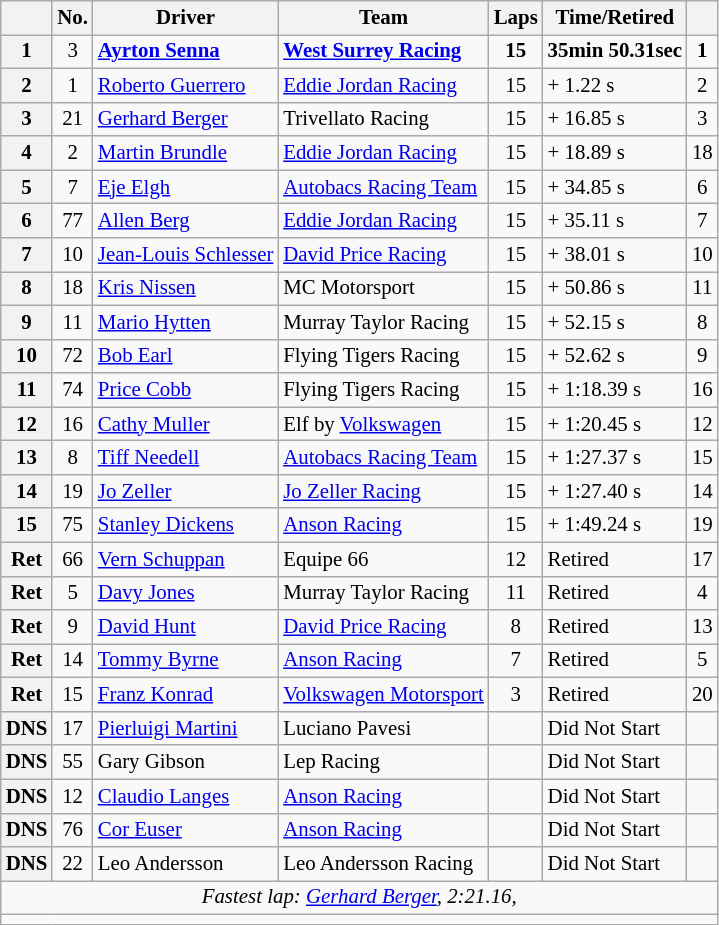<table class="wikitable" style="font-size: 87%;">
<tr>
<th></th>
<th>No.</th>
<th>Driver</th>
<th>Team</th>
<th>Laps</th>
<th>Time/Retired</th>
<th></th>
</tr>
<tr>
<th>1</th>
<td align=center>3</td>
<td><strong> <a href='#'>Ayrton Senna</a></strong></td>
<td><strong><a href='#'>West Surrey Racing</a></strong></td>
<td align=center><strong>15</strong></td>
<td><strong>35min 50.31sec</strong></td>
<td align=center><strong>1</strong></td>
</tr>
<tr>
<th>2</th>
<td align=center>1</td>
<td> <a href='#'>Roberto Guerrero</a></td>
<td><a href='#'>Eddie Jordan Racing</a></td>
<td align=center>15</td>
<td>+ 1.22 s</td>
<td align=center>2</td>
</tr>
<tr>
<th>3</th>
<td align=center>21</td>
<td> <a href='#'>Gerhard Berger</a></td>
<td>Trivellato Racing</td>
<td align=center>15</td>
<td>+ 16.85 s</td>
<td align=center>3</td>
</tr>
<tr>
<th>4</th>
<td align=center>2</td>
<td> <a href='#'>Martin Brundle</a></td>
<td><a href='#'>Eddie Jordan Racing</a></td>
<td align=center>15</td>
<td>+ 18.89 s</td>
<td align=center>18</td>
</tr>
<tr>
<th>5</th>
<td align=center>7</td>
<td> <a href='#'>Eje Elgh</a></td>
<td><a href='#'>Autobacs Racing Team</a></td>
<td align=center>15</td>
<td>+ 34.85 s</td>
<td align=center>6</td>
</tr>
<tr>
<th>6</th>
<td align=center>77</td>
<td> <a href='#'>Allen Berg</a></td>
<td><a href='#'>Eddie Jordan Racing</a></td>
<td align=center>15</td>
<td>+ 35.11 s</td>
<td align=center>7</td>
</tr>
<tr>
<th>7</th>
<td align=center>10</td>
<td> <a href='#'>Jean-Louis Schlesser</a></td>
<td><a href='#'>David Price Racing</a></td>
<td align=center>15</td>
<td>+ 38.01 s</td>
<td align=center>10</td>
</tr>
<tr>
<th>8</th>
<td align=center>18</td>
<td> <a href='#'>Kris Nissen</a></td>
<td>MC Motorsport</td>
<td align=center>15</td>
<td>+ 50.86 s</td>
<td align=center>11</td>
</tr>
<tr>
<th>9</th>
<td align=center>11</td>
<td> <a href='#'>Mario Hytten</a></td>
<td>Murray Taylor Racing</td>
<td align=center>15</td>
<td>+ 52.15 s</td>
<td align=center>8</td>
</tr>
<tr>
<th>10</th>
<td align=center>72</td>
<td> <a href='#'>Bob Earl</a></td>
<td>Flying Tigers Racing</td>
<td align=center>15</td>
<td>+ 52.62 s</td>
<td align=center>9</td>
</tr>
<tr>
<th>11</th>
<td align=center>74</td>
<td> <a href='#'>Price Cobb</a></td>
<td>Flying Tigers Racing</td>
<td align=center>15</td>
<td>+ 1:18.39 s</td>
<td align=center>16</td>
</tr>
<tr>
<th>12</th>
<td align=center>16</td>
<td> <a href='#'>Cathy Muller</a></td>
<td>Elf by <a href='#'>Volkswagen</a></td>
<td align=center>15</td>
<td>+ 1:20.45 s</td>
<td align=center>12</td>
</tr>
<tr>
<th>13</th>
<td align=center>8</td>
<td> <a href='#'>Tiff Needell</a></td>
<td><a href='#'>Autobacs Racing Team</a></td>
<td align=center>15</td>
<td>+ 1:27.37 s</td>
<td align=center>15</td>
</tr>
<tr>
<th>14</th>
<td align=center>19</td>
<td> <a href='#'>Jo Zeller</a></td>
<td><a href='#'>Jo Zeller Racing</a></td>
<td align=center>15</td>
<td>+ 1:27.40 s</td>
<td align=center>14</td>
</tr>
<tr>
<th>15</th>
<td align=center>75</td>
<td> <a href='#'>Stanley Dickens</a></td>
<td><a href='#'>Anson Racing</a></td>
<td align=center>15</td>
<td>+ 1:49.24 s</td>
<td align=center>19</td>
</tr>
<tr>
<th>Ret</th>
<td align=center>66</td>
<td> <a href='#'>Vern Schuppan</a></td>
<td>Equipe 66</td>
<td align=center>12</td>
<td>Retired</td>
<td align=center>17</td>
</tr>
<tr>
<th>Ret</th>
<td align=center>5</td>
<td> <a href='#'>Davy Jones</a></td>
<td>Murray Taylor Racing</td>
<td align=center>11</td>
<td>Retired</td>
<td align=center>4</td>
</tr>
<tr>
<th>Ret</th>
<td align=center>9</td>
<td> <a href='#'>David Hunt</a></td>
<td><a href='#'>David Price Racing</a></td>
<td align=center>8</td>
<td>Retired</td>
<td align=center>13</td>
</tr>
<tr>
<th>Ret</th>
<td align=center>14</td>
<td> <a href='#'>Tommy Byrne</a></td>
<td><a href='#'>Anson Racing</a></td>
<td align=center>7</td>
<td>Retired</td>
<td align=center>5</td>
</tr>
<tr>
<th>Ret</th>
<td align=center>15</td>
<td> <a href='#'>Franz Konrad</a></td>
<td><a href='#'>Volkswagen Motorsport</a></td>
<td align=center>3</td>
<td>Retired</td>
<td align=center>20</td>
</tr>
<tr>
<th>DNS</th>
<td align=center>17</td>
<td> <a href='#'>Pierluigi Martini</a></td>
<td>Luciano Pavesi</td>
<td align=center></td>
<td>Did Not Start</td>
<td align=center></td>
</tr>
<tr>
<th>DNS</th>
<td align=center>55</td>
<td> Gary Gibson</td>
<td>Lep Racing</td>
<td align=center></td>
<td>Did Not Start</td>
<td align=center></td>
</tr>
<tr>
<th>DNS</th>
<td align=center>12</td>
<td> <a href='#'>Claudio Langes</a></td>
<td><a href='#'>Anson Racing</a></td>
<td align=center></td>
<td>Did Not Start</td>
<td align=center></td>
</tr>
<tr>
<th>DNS</th>
<td align=center>76</td>
<td> <a href='#'>Cor Euser</a></td>
<td><a href='#'>Anson Racing</a></td>
<td align=center></td>
<td>Did Not Start</td>
<td align=center></td>
</tr>
<tr>
<th>DNS</th>
<td align=center>22</td>
<td> Leo Andersson</td>
<td>Leo Andersson Racing</td>
<td align=center></td>
<td>Did Not Start</td>
<td align=center></td>
</tr>
<tr>
<td colspan=7 align=center><em>Fastest lap:  <a href='#'>Gerhard Berger</a>, 2:21.16, </em></td>
</tr>
<tr>
<td colspan=7></td>
</tr>
</table>
